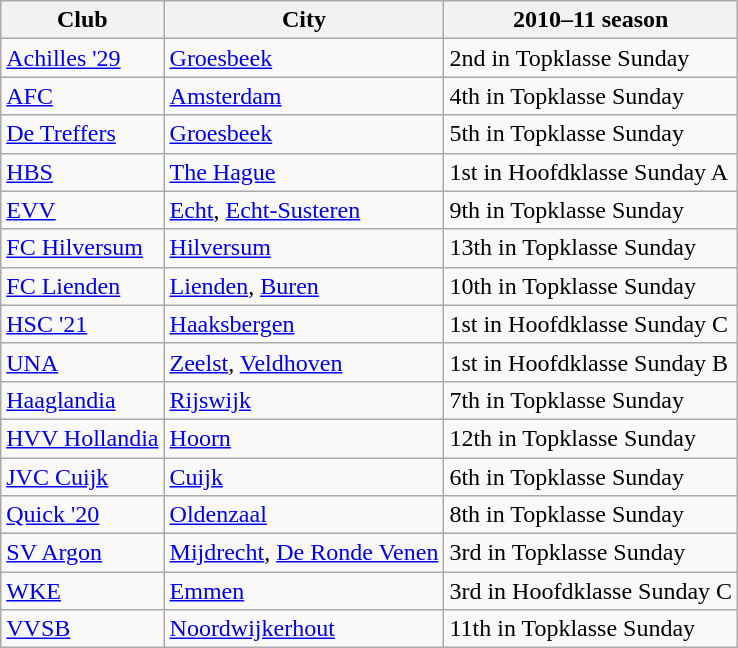<table class="wikitable">
<tr>
<th>Club</th>
<th>City</th>
<th>2010–11 season</th>
</tr>
<tr>
<td><a href='#'>Achilles '29</a></td>
<td><a href='#'>Groesbeek</a></td>
<td>2nd in Topklasse Sunday</td>
</tr>
<tr>
<td><a href='#'>AFC</a></td>
<td><a href='#'>Amsterdam</a></td>
<td>4th in Topklasse Sunday</td>
</tr>
<tr>
<td><a href='#'>De Treffers</a></td>
<td><a href='#'>Groesbeek</a></td>
<td>5th in Topklasse Sunday</td>
</tr>
<tr>
<td><a href='#'>HBS</a></td>
<td><a href='#'>The Hague</a></td>
<td>1st in Hoofdklasse Sunday A</td>
</tr>
<tr>
<td><a href='#'>EVV</a></td>
<td><a href='#'>Echt</a>, <a href='#'>Echt-Susteren</a></td>
<td>9th in Topklasse Sunday</td>
</tr>
<tr>
<td><a href='#'>FC Hilversum</a></td>
<td><a href='#'>Hilversum</a></td>
<td>13th in Topklasse Sunday</td>
</tr>
<tr>
<td><a href='#'>FC Lienden</a></td>
<td><a href='#'>Lienden</a>, <a href='#'>Buren</a></td>
<td>10th in Topklasse Sunday</td>
</tr>
<tr>
<td><a href='#'>HSC '21</a></td>
<td><a href='#'>Haaksbergen</a></td>
<td>1st in Hoofdklasse Sunday C</td>
</tr>
<tr>
<td><a href='#'>UNA</a></td>
<td><a href='#'>Zeelst</a>, <a href='#'>Veldhoven</a></td>
<td>1st in Hoofdklasse Sunday B</td>
</tr>
<tr>
<td><a href='#'>Haaglandia</a></td>
<td><a href='#'>Rijswijk</a></td>
<td>7th in Topklasse Sunday</td>
</tr>
<tr>
<td><a href='#'>HVV Hollandia</a></td>
<td><a href='#'>Hoorn</a></td>
<td>12th in Topklasse Sunday</td>
</tr>
<tr>
<td><a href='#'>JVC Cuijk</a></td>
<td><a href='#'>Cuijk</a></td>
<td>6th in Topklasse Sunday</td>
</tr>
<tr>
<td><a href='#'>Quick '20</a></td>
<td><a href='#'>Oldenzaal</a></td>
<td>8th in Topklasse Sunday</td>
</tr>
<tr>
<td><a href='#'>SV Argon</a></td>
<td><a href='#'>Mijdrecht</a>, <a href='#'>De Ronde Venen</a></td>
<td>3rd in Topklasse Sunday</td>
</tr>
<tr>
<td><a href='#'>WKE</a></td>
<td><a href='#'>Emmen</a></td>
<td>3rd in Hoofdklasse Sunday C</td>
</tr>
<tr>
<td><a href='#'>VVSB</a></td>
<td><a href='#'>Noordwijkerhout</a></td>
<td>11th in Topklasse Sunday</td>
</tr>
</table>
